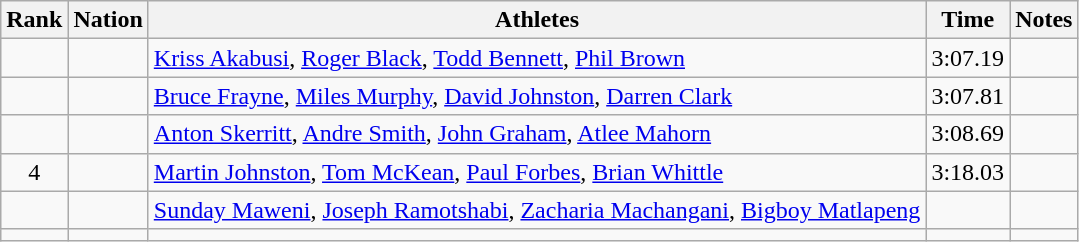<table class="wikitable sortable" style="text-align:center">
<tr>
<th>Rank</th>
<th>Nation</th>
<th>Athletes</th>
<th>Time</th>
<th>Notes</th>
</tr>
<tr>
<td></td>
<td align=left></td>
<td align=left><a href='#'>Kriss Akabusi</a>, <a href='#'>Roger Black</a>, <a href='#'>Todd Bennett</a>, <a href='#'>Phil Brown</a></td>
<td>3:07.19</td>
<td></td>
</tr>
<tr>
<td></td>
<td align=left></td>
<td align=left><a href='#'>Bruce Frayne</a>, <a href='#'>Miles Murphy</a>, <a href='#'>David Johnston</a>, <a href='#'>Darren Clark</a></td>
<td>3:07.81</td>
<td></td>
</tr>
<tr>
<td></td>
<td align=left></td>
<td align=left><a href='#'>Anton Skerritt</a>, <a href='#'>Andre Smith</a>, <a href='#'>John Graham</a>, <a href='#'>Atlee Mahorn</a></td>
<td>3:08.69</td>
<td></td>
</tr>
<tr>
<td>4</td>
<td align=left></td>
<td align=left><a href='#'>Martin Johnston</a>, <a href='#'>Tom McKean</a>, <a href='#'>Paul Forbes</a>, <a href='#'>Brian Whittle</a></td>
<td>3:18.03</td>
<td></td>
</tr>
<tr>
<td></td>
<td align=left></td>
<td align=left><a href='#'>Sunday Maweni</a>, <a href='#'>Joseph Ramotshabi</a>, <a href='#'>Zacharia Machangani</a>, <a href='#'>Bigboy Matlapeng</a></td>
<td></td>
<td></td>
</tr>
<tr>
<td></td>
<td align=left></td>
<td align=left></td>
<td></td>
<td></td>
</tr>
</table>
